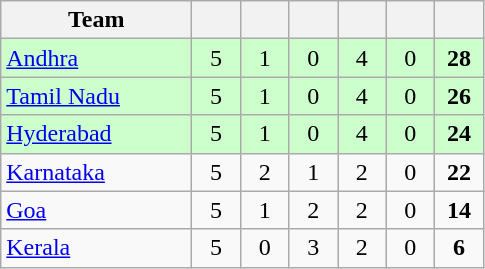<table class="wikitable" style="text-align:center">
<tr>
<th style="width:120px">Team</th>
<th style="width:25px"></th>
<th style="width:25px"></th>
<th style="width:25px"></th>
<th style="width:25px"></th>
<th style="width:25px"></th>
<th style="width:25px"></th>
</tr>
<tr style="background:#cfc;">
<td style="text-align:left"><a href='#'>Andhra</a></td>
<td>5</td>
<td>1</td>
<td>0</td>
<td>4</td>
<td>0</td>
<td><strong>28</strong></td>
</tr>
<tr style="background:#cfc;">
<td style="text-align:left"><a href='#'>Tamil Nadu</a></td>
<td>5</td>
<td>1</td>
<td>0</td>
<td>4</td>
<td>0</td>
<td><strong>26</strong></td>
</tr>
<tr style="background:#cfc;">
<td style="text-align:left"><a href='#'>Hyderabad</a></td>
<td>5</td>
<td>1</td>
<td>0</td>
<td>4</td>
<td>0</td>
<td><strong>24</strong></td>
</tr>
<tr>
<td style="text-align:left"><a href='#'>Karnataka</a></td>
<td>5</td>
<td>2</td>
<td>1</td>
<td>2</td>
<td>0</td>
<td><strong>22</strong></td>
</tr>
<tr>
<td style="text-align:left"><a href='#'>Goa</a></td>
<td>5</td>
<td>1</td>
<td>2</td>
<td>2</td>
<td>0</td>
<td><strong>14</strong></td>
</tr>
<tr>
<td style="text-align:left"><a href='#'>Kerala</a></td>
<td>5</td>
<td>0</td>
<td>3</td>
<td>2</td>
<td>0</td>
<td><strong>6</strong></td>
</tr>
</table>
